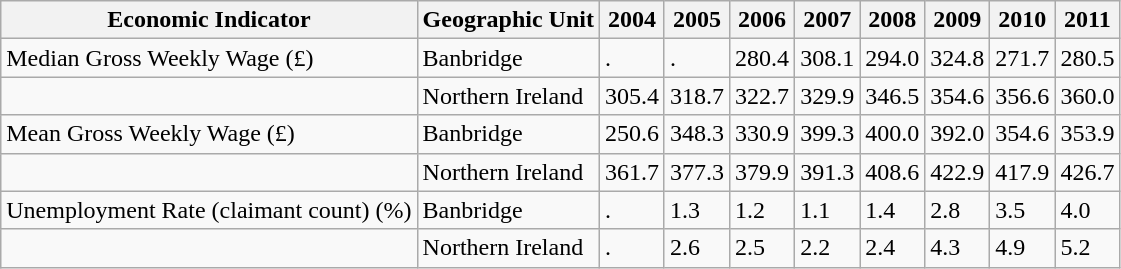<table class="wikitable">
<tr>
<th>Economic Indicator</th>
<th>Geographic Unit</th>
<th>2004</th>
<th>2005</th>
<th>2006</th>
<th>2007</th>
<th>2008</th>
<th>2009</th>
<th>2010</th>
<th>2011</th>
</tr>
<tr>
<td>Median Gross Weekly Wage (£)</td>
<td>Banbridge</td>
<td>.</td>
<td>.</td>
<td>280.4</td>
<td>308.1</td>
<td>294.0</td>
<td>324.8</td>
<td>271.7</td>
<td>280.5</td>
</tr>
<tr>
<td></td>
<td>Northern Ireland</td>
<td>305.4</td>
<td>318.7</td>
<td>322.7</td>
<td>329.9</td>
<td>346.5</td>
<td>354.6</td>
<td>356.6</td>
<td>360.0</td>
</tr>
<tr>
<td>Mean Gross Weekly Wage (£)</td>
<td>Banbridge</td>
<td>250.6</td>
<td>348.3</td>
<td>330.9</td>
<td>399.3</td>
<td>400.0</td>
<td>392.0</td>
<td>354.6</td>
<td>353.9</td>
</tr>
<tr>
<td></td>
<td>Northern Ireland</td>
<td>361.7</td>
<td>377.3</td>
<td>379.9</td>
<td>391.3</td>
<td>408.6</td>
<td>422.9</td>
<td>417.9</td>
<td>426.7</td>
</tr>
<tr>
<td>Unemployment Rate (claimant count) (%)</td>
<td>Banbridge</td>
<td>.</td>
<td>1.3</td>
<td>1.2</td>
<td>1.1</td>
<td>1.4</td>
<td>2.8</td>
<td>3.5</td>
<td>4.0</td>
</tr>
<tr>
<td></td>
<td>Northern Ireland</td>
<td>.</td>
<td>2.6</td>
<td>2.5</td>
<td>2.2</td>
<td>2.4</td>
<td>4.3</td>
<td>4.9</td>
<td>5.2</td>
</tr>
</table>
